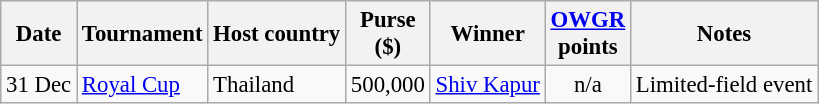<table class="wikitable" style="font-size:95%">
<tr>
<th>Date</th>
<th>Tournament</th>
<th>Host country</th>
<th>Purse<br>($)</th>
<th>Winner</th>
<th><a href='#'>OWGR</a><br>points</th>
<th>Notes</th>
</tr>
<tr>
<td>31 Dec</td>
<td><a href='#'>Royal Cup</a></td>
<td>Thailand</td>
<td align=right>500,000</td>
<td> <a href='#'>Shiv Kapur</a></td>
<td align=center>n/a</td>
<td>Limited-field event</td>
</tr>
</table>
